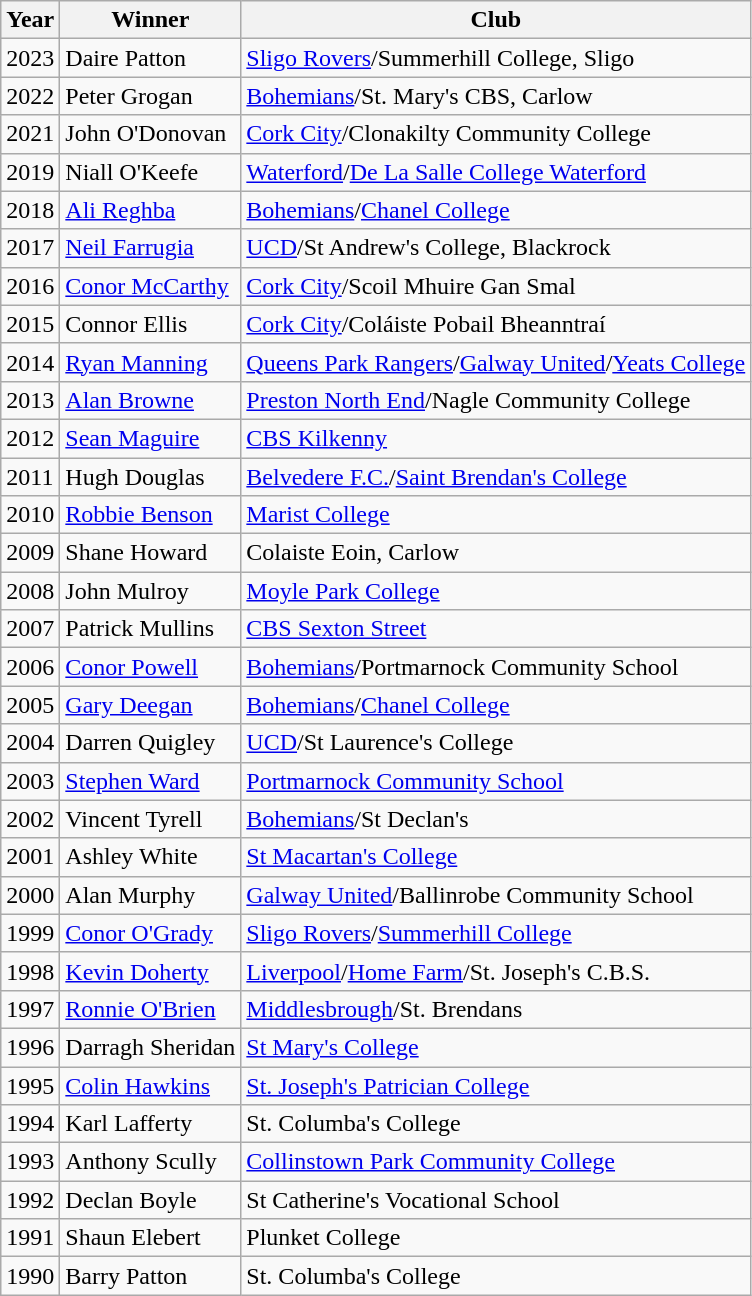<table class="wikitable">
<tr>
<th>Year</th>
<th>Winner</th>
<th>Club</th>
</tr>
<tr>
<td>2023</td>
<td>Daire Patton</td>
<td><a href='#'>Sligo Rovers</a>/Summerhill College, Sligo</td>
</tr>
<tr>
<td>2022</td>
<td>Peter Grogan</td>
<td><a href='#'>Bohemians</a>/St. Mary's CBS, Carlow</td>
</tr>
<tr>
<td>2021</td>
<td>John O'Donovan</td>
<td><a href='#'>Cork City</a>/Clonakilty Community College</td>
</tr>
<tr>
<td>2019</td>
<td>Niall O'Keefe</td>
<td><a href='#'>Waterford</a>/<a href='#'>De La Salle College Waterford</a></td>
</tr>
<tr>
<td>2018</td>
<td><a href='#'>Ali Reghba</a></td>
<td><a href='#'>Bohemians</a>/<a href='#'>Chanel College</a></td>
</tr>
<tr>
<td>2017</td>
<td><a href='#'>Neil Farrugia</a></td>
<td><a href='#'>UCD</a>/St Andrew's College, Blackrock</td>
</tr>
<tr>
<td>2016</td>
<td><a href='#'>Conor McCarthy</a></td>
<td><a href='#'>Cork City</a>/Scoil Mhuire Gan Smal</td>
</tr>
<tr>
<td>2015</td>
<td>Connor Ellis</td>
<td><a href='#'>Cork City</a>/Coláiste Pobail Bheanntraí</td>
</tr>
<tr>
<td>2014</td>
<td><a href='#'>Ryan Manning</a></td>
<td><a href='#'>Queens Park Rangers</a>/<a href='#'>Galway United</a>/<a href='#'>Yeats College</a></td>
</tr>
<tr>
<td>2013</td>
<td><a href='#'>Alan Browne</a></td>
<td><a href='#'>Preston North End</a>/Nagle Community College</td>
</tr>
<tr>
<td>2012</td>
<td><a href='#'>Sean Maguire</a></td>
<td><a href='#'>CBS Kilkenny</a></td>
</tr>
<tr>
<td>2011</td>
<td>Hugh Douglas</td>
<td><a href='#'>Belvedere F.C.</a>/<a href='#'>Saint Brendan's College</a></td>
</tr>
<tr>
<td>2010</td>
<td><a href='#'>Robbie Benson</a></td>
<td><a href='#'>Marist College</a></td>
</tr>
<tr>
<td>2009</td>
<td>Shane Howard</td>
<td>Colaiste Eoin, Carlow</td>
</tr>
<tr>
<td>2008</td>
<td>John Mulroy</td>
<td><a href='#'>Moyle Park College</a></td>
</tr>
<tr>
<td>2007</td>
<td>Patrick Mullins</td>
<td><a href='#'>CBS Sexton Street</a></td>
</tr>
<tr>
<td>2006</td>
<td><a href='#'>Conor Powell</a></td>
<td><a href='#'>Bohemians</a>/Portmarnock Community School</td>
</tr>
<tr>
<td>2005</td>
<td><a href='#'>Gary Deegan</a></td>
<td><a href='#'>Bohemians</a>/<a href='#'>Chanel College</a></td>
</tr>
<tr>
<td>2004</td>
<td>Darren Quigley</td>
<td><a href='#'>UCD</a>/St Laurence's College</td>
</tr>
<tr>
<td>2003</td>
<td><a href='#'>Stephen Ward</a></td>
<td><a href='#'>Portmarnock Community School</a></td>
</tr>
<tr>
<td>2002</td>
<td>Vincent Tyrell</td>
<td><a href='#'>Bohemians</a>/St Declan's</td>
</tr>
<tr>
<td>2001</td>
<td>Ashley White</td>
<td><a href='#'>St Macartan's College</a></td>
</tr>
<tr>
<td>2000</td>
<td>Alan Murphy</td>
<td><a href='#'>Galway United</a>/Ballinrobe Community School</td>
</tr>
<tr>
<td>1999</td>
<td><a href='#'>Conor O'Grady</a></td>
<td><a href='#'>Sligo Rovers</a>/<a href='#'>Summerhill College</a></td>
</tr>
<tr>
<td>1998</td>
<td><a href='#'>Kevin Doherty</a></td>
<td><a href='#'>Liverpool</a>/<a href='#'>Home Farm</a>/St. Joseph's C.B.S.</td>
</tr>
<tr>
<td>1997</td>
<td><a href='#'>Ronnie O'Brien</a></td>
<td><a href='#'>Middlesbrough</a>/St. Brendans</td>
</tr>
<tr>
<td>1996</td>
<td>Darragh Sheridan</td>
<td><a href='#'>St Mary's College</a></td>
</tr>
<tr>
<td>1995</td>
<td><a href='#'>Colin Hawkins</a></td>
<td><a href='#'>St. Joseph's Patrician College</a></td>
</tr>
<tr>
<td>1994</td>
<td>Karl Lafferty</td>
<td>St. Columba's College</td>
</tr>
<tr>
<td>1993</td>
<td>Anthony Scully</td>
<td><a href='#'>Collinstown Park Community College</a></td>
</tr>
<tr>
<td>1992</td>
<td>Declan Boyle</td>
<td>St Catherine's Vocational School</td>
</tr>
<tr>
<td>1991</td>
<td>Shaun Elebert</td>
<td>Plunket College</td>
</tr>
<tr>
<td>1990</td>
<td>Barry Patton</td>
<td>St. Columba's College</td>
</tr>
</table>
